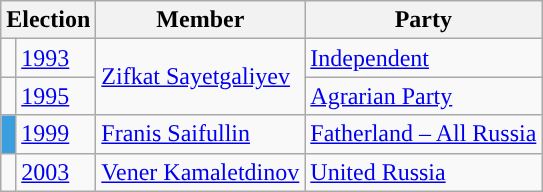<table class="wikitable">
<tr>
<th colspan="2">Election</th>
<th>Member</th>
<th>Party</th>
</tr>
<tr>
<td style="background-color:"></td>
<td><a href='#'>1993</a></td>
<td rowspan=2><a href='#'>Zifkat Sayetgaliyev</a></td>
<td><a href='#'>Independent</a></td>
</tr>
<tr>
<td style="background-color:"></td>
<td><a href='#'>1995</a></td>
<td><a href='#'>Agrarian Party</a></td>
</tr>
<tr>
<td style="background-color:#3B9EDF"></td>
<td><a href='#'>1999</a></td>
<td><a href='#'>Franis Saifullin</a></td>
<td><a href='#'>Fatherland – All Russia</a></td>
</tr>
<tr>
<td style="background-color:"></td>
<td><a href='#'>2003</a></td>
<td><a href='#'>Vener Kamaletdinov</a></td>
<td><a href='#'>United Russia</a></td>
</tr>
</table>
